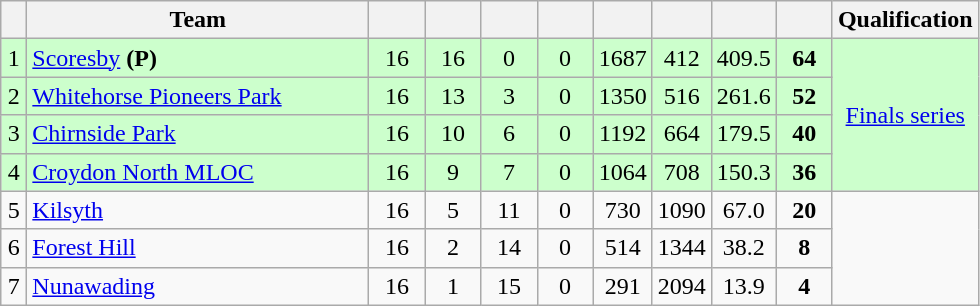<table class="wikitable" style="text-align:center; margin-bottom:0">
<tr>
<th style="width:10px"></th>
<th style="width:35%;">Team</th>
<th style="width:30px;"></th>
<th style="width:30px;"></th>
<th style="width:30px;"></th>
<th style="width:30px;"></th>
<th style="width:30px;"></th>
<th style="width:30px;"></th>
<th style="width:30px;"></th>
<th style="width:30px;"></th>
<th>Qualification</th>
</tr>
<tr style="background:#ccffcc;">
<td>1</td>
<td style="text-align:left;"><a href='#'>Scoresby</a> <strong>(P)</strong></td>
<td>16</td>
<td>16</td>
<td>0</td>
<td>0</td>
<td>1687</td>
<td>412</td>
<td>409.5</td>
<td><strong>64</strong></td>
<td rowspan=4><a href='#'>Finals series</a></td>
</tr>
<tr style="background:#ccffcc;">
<td>2</td>
<td style="text-align:left;"><a href='#'>Whitehorse Pioneers Park</a></td>
<td>16</td>
<td>13</td>
<td>3</td>
<td>0</td>
<td>1350</td>
<td>516</td>
<td>261.6</td>
<td><strong>52</strong></td>
</tr>
<tr style="background:#ccffcc;">
<td>3</td>
<td style="text-align:left;"><a href='#'>Chirnside Park</a></td>
<td>16</td>
<td>10</td>
<td>6</td>
<td>0</td>
<td>1192</td>
<td>664</td>
<td>179.5</td>
<td><strong>40</strong></td>
</tr>
<tr style="background:#ccffcc;">
<td>4</td>
<td style="text-align:left;"><a href='#'>Croydon North MLOC</a></td>
<td>16</td>
<td>9</td>
<td>7</td>
<td>0</td>
<td>1064</td>
<td>708</td>
<td>150.3</td>
<td><strong>36</strong></td>
</tr>
<tr>
<td>5</td>
<td style="text-align:left;"><a href='#'>Kilsyth</a></td>
<td>16</td>
<td>5</td>
<td>11</td>
<td>0</td>
<td>730</td>
<td>1090</td>
<td>67.0</td>
<td><strong>20</strong></td>
<td rowspan=3></td>
</tr>
<tr>
<td>6</td>
<td style="text-align:left;"><a href='#'>Forest Hill</a></td>
<td>16</td>
<td>2</td>
<td>14</td>
<td>0</td>
<td>514</td>
<td>1344</td>
<td>38.2</td>
<td><strong>8</strong></td>
</tr>
<tr>
<td>7</td>
<td style="text-align:left;"><a href='#'>Nunawading</a></td>
<td>16</td>
<td>1</td>
<td>15</td>
<td>0</td>
<td>291</td>
<td>2094</td>
<td>13.9</td>
<td><strong>4</strong></td>
</tr>
</table>
